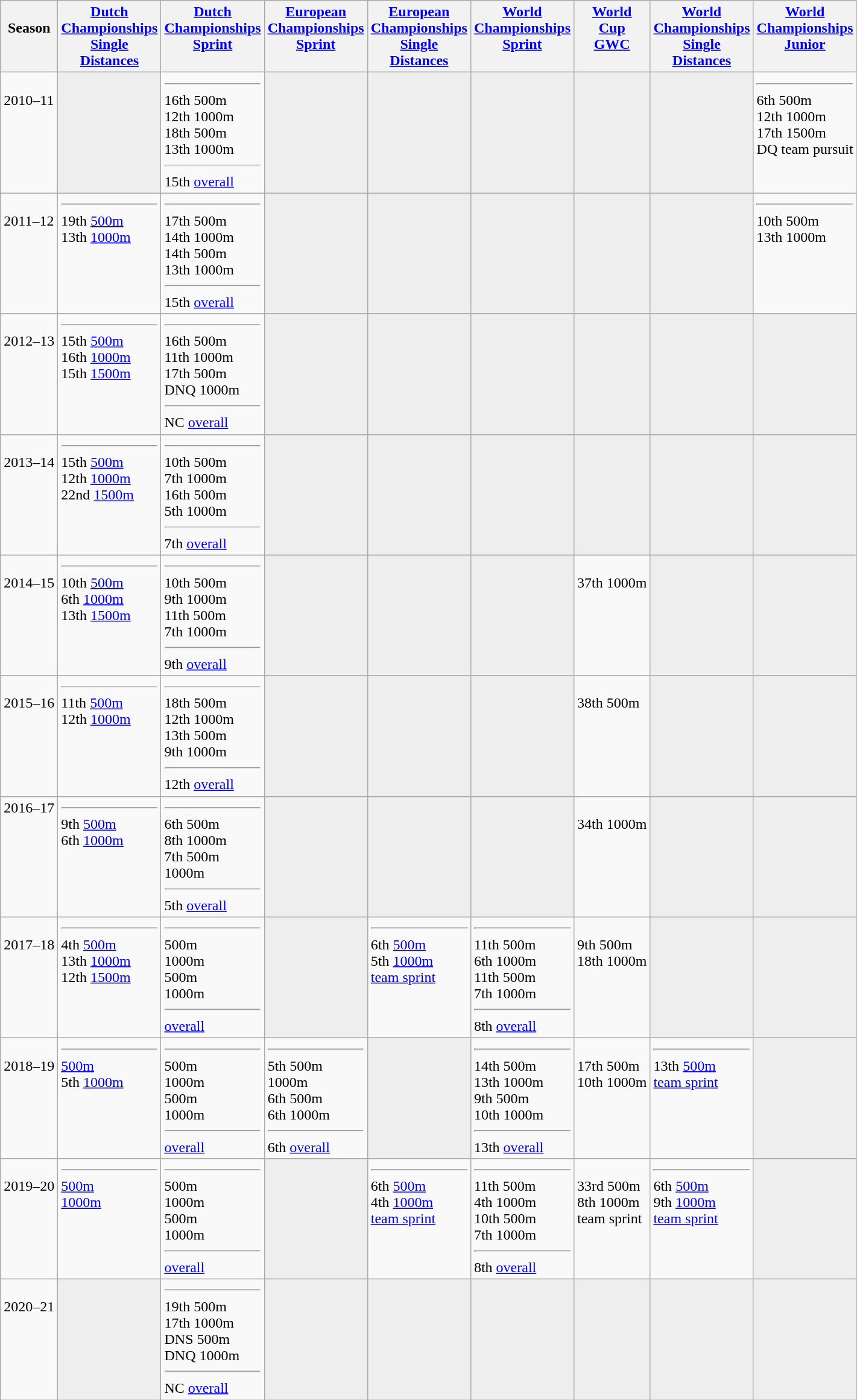<table class="wikitable">
<tr style="vertical-align: top;">
<th><br> Season</th>
<th><a href='#'>Dutch <br> Championships <br> Single <br> Distances</a></th>
<th><a href='#'>Dutch <br> Championships <br> Sprint</a></th>
<th><a href='#'>European <br> Championships <br> Sprint</a></th>
<th><a href='#'>European <br> Championships <br> Single <br> Distances</a></th>
<th><a href='#'>World <br> Championships <br> Sprint</a></th>
<th><a href='#'>World <br> Cup <br> GWC</a></th>
<th><a href='#'>World <br> Championships <br> Single <br> Distances</a></th>
<th><a href='#'>World <br> Championships <br> Junior</a></th>
</tr>
<tr style="vertical-align: top;">
<td><br> 2010–11</td>
<td bgcolor=#EEEEEE></td>
<td> <hr> 16th 500m <br> 12th 1000m <br> 18th 500m <br> 13th 1000m <hr> 15th <a href='#'>overall</a></td>
<td bgcolor=#EEEEEE></td>
<td bgcolor=#EEEEEE></td>
<td bgcolor=#EEEEEE></td>
<td bgcolor=#EEEEEE></td>
<td bgcolor=#EEEEEE></td>
<td> <hr> 6th 500m <br> 12th 1000m <br> 17th 1500m <br> DQ team pursuit</td>
</tr>
<tr style="vertical-align: top;">
<td><br> 2011–12</td>
<td> <hr> 19th <a href='#'>500m</a> <br> 13th <a href='#'>1000m</a></td>
<td> <hr> 17th 500m <br> 14th 1000m <br> 14th 500m <br> 13th 1000m <hr> 15th <a href='#'>overall</a></td>
<td bgcolor=#EEEEEE></td>
<td bgcolor=#EEEEEE></td>
<td bgcolor=#EEEEEE></td>
<td bgcolor=#EEEEEE></td>
<td bgcolor=#EEEEEE></td>
<td> <hr> 10th 500m <br> 13th 1000m</td>
</tr>
<tr style="vertical-align: top;">
<td><br> 2012–13</td>
<td> <hr> 15th <a href='#'>500m</a> <br> 16th <a href='#'>1000m</a> <br> 15th <a href='#'>1500m</a></td>
<td> <hr> 16th 500m <br> 11th 1000m <br> 17th 500m <br> DNQ 1000m <hr> NC <a href='#'>overall</a></td>
<td bgcolor=#EEEEEE></td>
<td bgcolor=#EEEEEE></td>
<td bgcolor=#EEEEEE></td>
<td bgcolor=#EEEEEE></td>
<td bgcolor=#EEEEEE></td>
<td bgcolor=#EEEEEE></td>
</tr>
<tr style="vertical-align: top;">
<td><br> 2013–14</td>
<td> <hr> 15th <a href='#'>500m</a> <br> 12th <a href='#'>1000m</a> <br> 22nd <a href='#'>1500m</a></td>
<td> <hr> 10th 500m <br> 7th 1000m <br> 16th 500m <br> 5th 1000m <hr> 7th <a href='#'>overall</a></td>
<td bgcolor=#EEEEEE></td>
<td bgcolor=#EEEEEE></td>
<td bgcolor=#EEEEEE></td>
<td bgcolor=#EEEEEE></td>
<td bgcolor=#EEEEEE></td>
<td bgcolor=#EEEEEE></td>
</tr>
<tr style="vertical-align: top;">
<td><br> 2014–15</td>
<td> <hr> 10th <a href='#'>500m</a> <br> 6th <a href='#'>1000m</a> <br> 13th <a href='#'>1500m</a></td>
<td> <hr> 10th 500m <br> 9th 1000m <br> 11th 500m <br> 7th 1000m <hr> 9th <a href='#'>overall</a></td>
<td bgcolor=#EEEEEE></td>
<td bgcolor=#EEEEEE></td>
<td bgcolor=#EEEEEE></td>
<td><br> 37th 1000m</td>
<td bgcolor=#EEEEEE></td>
<td bgcolor=#EEEEEE></td>
</tr>
<tr style="vertical-align: top;">
<td><br> 2015–16</td>
<td> <hr> 11th <a href='#'>500m</a> <br> 12th <a href='#'>1000m</a></td>
<td> <hr> 18th 500m <br> 12th 1000m <br> 13th 500m <br> 9th 1000m <hr> 12th <a href='#'>overall</a></td>
<td bgcolor=#EEEEEE></td>
<td bgcolor=#EEEEEE></td>
<td bgcolor=#EEEEEE></td>
<td><br> 38th 500m</td>
<td bgcolor=#EEEEEE></td>
<td bgcolor=#EEEEEE></td>
</tr>
<tr style="vertical-align: top;">
<td>2016–17</td>
<td> <hr> 9th <a href='#'>500m</a> <br> 6th <a href='#'>1000m</a></td>
<td> <hr> 6th 500m <br> 8th 1000m <br> 7th 500m <br>  1000m <hr> 5th <a href='#'>overall</a></td>
<td bgcolor=#EEEEEE></td>
<td bgcolor=#EEEEEE></td>
<td bgcolor=#EEEEEE></td>
<td><br> 34th 1000m</td>
<td bgcolor=#EEEEEE></td>
<td bgcolor=#EEEEEE></td>
</tr>
<tr style="vertical-align: top;">
<td><br> 2017–18</td>
<td> <hr>  4th <a href='#'>500m</a> <br> 13th <a href='#'>1000m</a> <br> 12th <a href='#'>1500m</a></td>
<td> <hr>  500m <br>  1000m <br>  500m <br>  1000m <hr>  <a href='#'>overall</a></td>
<td bgcolor=#EEEEEE></td>
<td> <hr> 6th <a href='#'>500m</a> <br> 5th <a href='#'>1000m</a> <br>  <a href='#'>team sprint</a></td>
<td> <hr> 11th 500m <br> 6th 1000m <br> 11th 500m <br> 7th 1000m <hr> 8th <a href='#'>overall</a></td>
<td><br> 9th 500m <br> 18th 1000m</td>
<td bgcolor=#EEEEEE></td>
<td bgcolor=#EEEEEE></td>
</tr>
<tr style="vertical-align: top;">
<td><br> 2018–19</td>
<td> <hr>  <a href='#'>500m</a> <br> 5th <a href='#'>1000m</a></td>
<td> <hr>  500m <br>  1000m <br>  500m <br>  1000m <hr>  <a href='#'>overall</a></td>
<td> <hr> 5th 500m <br>  1000m <br> 6th 500m <br> 6th 1000m <hr> 6th <a href='#'>overall</a></td>
<td bgcolor=#EEEEEE></td>
<td> <hr> 14th 500m <br> 13th 1000m <br> 9th 500m <br> 10th 1000m <hr> 13th <a href='#'>overall</a></td>
<td><br> 17th 500m <br> 10th 1000m</td>
<td> <hr> 13th <a href='#'>500m</a> <br>  <a href='#'>team sprint</a></td>
<td bgcolor=#EEEEEE></td>
</tr>
<tr style="vertical-align: top;">
<td><br> 2019–20</td>
<td> <hr>  <a href='#'>500m</a> <br>  <a href='#'>1000m</a></td>
<td> <hr>  500m <br>  1000m <br>  500m <br>  1000m <hr>  <a href='#'>overall</a></td>
<td bgcolor=#EEEEEE></td>
<td> <hr> 6th <a href='#'>500m</a> <br> 4th <a href='#'>1000m</a> <br>  <a href='#'>team sprint</a></td>
<td> <hr> 11th 500m <br> 4th 1000m <br> 10th 500m <br> 7th 1000m <hr> 8th <a href='#'>overall</a></td>
<td><br> 33rd 500m <br> 8th 1000m <br>  team sprint</td>
<td> <hr> 6th <a href='#'>500m</a> <br> 9th <a href='#'>1000m</a> <br>  <a href='#'>team sprint</a></td>
<td bgcolor=#EEEEEE></td>
</tr>
<tr style="vertical-align: top;">
<td><br> 2020–21</td>
<td bgcolor=#EEEEEE></td>
<td> <hr> 19th 500m <br> 17th 1000m <br> DNS 500m <br> DNQ 1000m <hr> NC <a href='#'>overall</a></td>
<td bgcolor=#EEEEEE></td>
<td bgcolor=#EEEEEE></td>
<td bgcolor=#EEEEEE></td>
<td bgcolor=#EEEEEE></td>
<td bgcolor=#EEEEEE></td>
<td bgcolor=#EEEEEE></td>
</tr>
</table>
